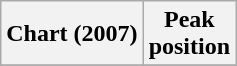<table class="wikitable sortable plainrowheaders" style="text-align:center">
<tr>
<th scope="col">Chart (2007)</th>
<th scope="col">Peak<br>position</th>
</tr>
<tr>
</tr>
</table>
